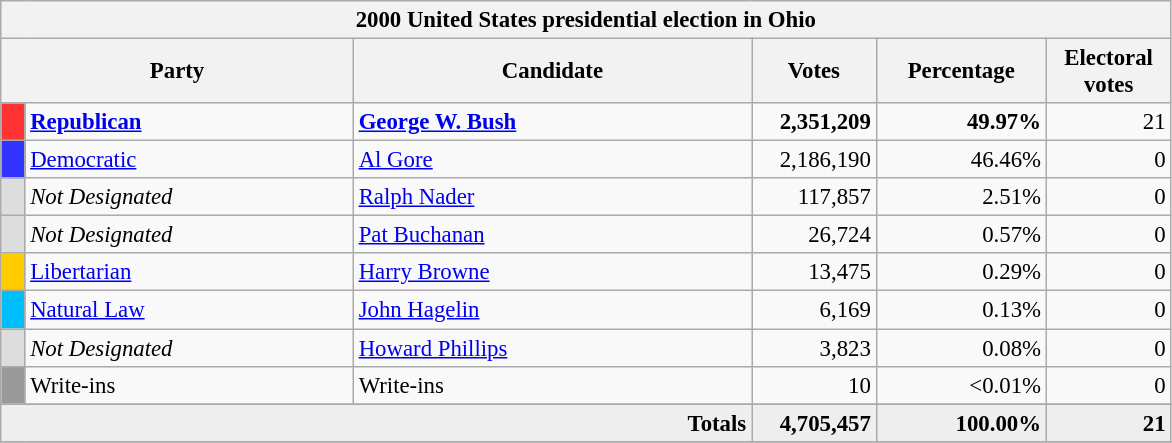<table class="wikitable" style="font-size: 95%;">
<tr>
<th colspan="7">2000 United States presidential election in Ohio</th>
</tr>
<tr>
<th colspan="2" style="width: 15em">Party</th>
<th style="width: 17em">Candidate</th>
<th style="width: 5em">Votes</th>
<th style="width: 7em">Percentage</th>
<th style="width: 5em">Electoral votes</th>
</tr>
<tr>
<th style="background-color:#FF3333; width: 3px"></th>
<td style="width: 130px"><strong><a href='#'>Republican</a></strong></td>
<td><strong><a href='#'>George W. Bush</a></strong></td>
<td align="right"><strong>2,351,209</strong></td>
<td align="right"><strong>49.97%</strong></td>
<td align="right">21</td>
</tr>
<tr>
<th style="background-color:#3333FF; width: 3px"></th>
<td style="width: 130px"><a href='#'>Democratic</a></td>
<td><a href='#'>Al Gore</a></td>
<td align="right">2,186,190</td>
<td align="right">46.46%</td>
<td align="right">0</td>
</tr>
<tr>
<th style="background-color:#DDDDDD; width: 3px"></th>
<td style="width: 130px"><em>Not Designated</em></td>
<td><a href='#'>Ralph Nader</a></td>
<td align="right">117,857</td>
<td align="right">2.51%</td>
<td align="right">0</td>
</tr>
<tr>
<th style="background-color:#DDDDDD; width: 3px"></th>
<td style="width: 130px"><em>Not Designated</em></td>
<td><a href='#'>Pat Buchanan</a></td>
<td align="right">26,724</td>
<td align="right">0.57%</td>
<td align="right">0</td>
</tr>
<tr>
<th style="background-color:#FFCC00; width: 3px"></th>
<td style="width: 130px"><a href='#'>Libertarian</a></td>
<td><a href='#'>Harry Browne</a></td>
<td align="right">13,475</td>
<td align="right">0.29%</td>
<td align="right">0</td>
</tr>
<tr>
<th style="background-color:#00BFFF; width: 3px"></th>
<td style="width: 130px"><a href='#'>Natural Law</a></td>
<td><a href='#'>John Hagelin</a></td>
<td align="right">6,169</td>
<td align="right">0.13%</td>
<td align="right">0</td>
</tr>
<tr>
<th style="background-color:#DDDDDD; width: 3px"></th>
<td style="width: 130px"><em>Not Designated</em></td>
<td><a href='#'>Howard Phillips</a></td>
<td align="right">3,823</td>
<td align="right">0.08%</td>
<td align="right">0</td>
</tr>
<tr>
<th style="background-color:#999999; width: 3px"></th>
<td style="width: 130px">Write-ins</td>
<td>Write-ins</td>
<td align="right">10</td>
<td align="right"><0.01%</td>
<td align="right">0</td>
</tr>
<tr>
</tr>
<tr bgcolor="#EEEEEE">
<td colspan="3" align="right"><strong>Totals</strong></td>
<td align="right"><strong>4,705,457</strong></td>
<td align="right"><strong>100.00%</strong></td>
<td align="right"><strong>21</strong></td>
</tr>
<tr bgcolor="#EEEEEE">
</tr>
</table>
